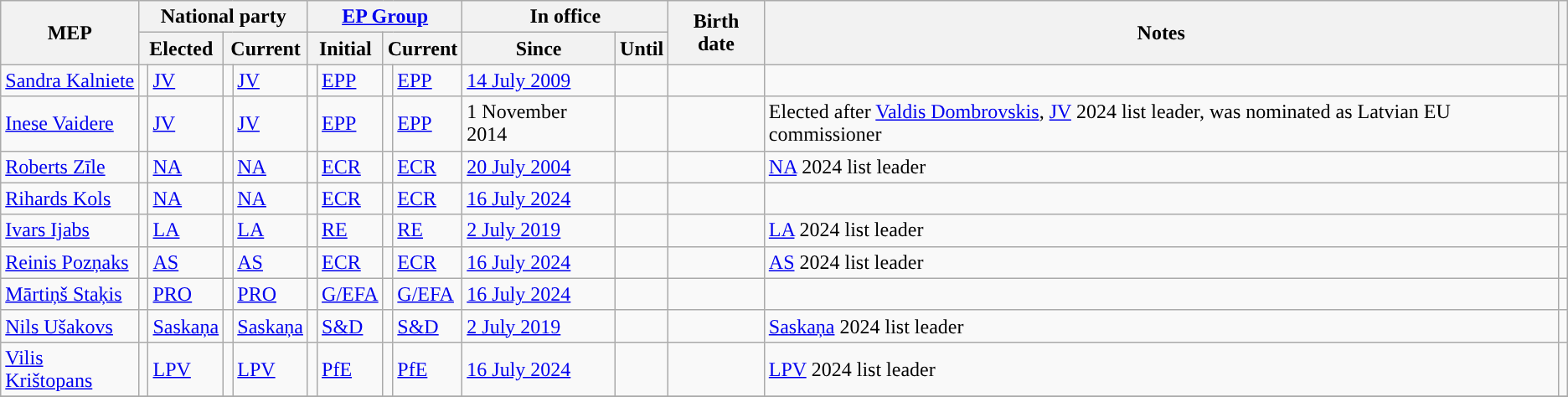<table class="wikitable sortable" style="text-align:left">
<tr>
<th rowspan="2">MEP</th>
<th colspan="4">National party</th>
<th colspan="4"><a href='#'>EP Group</a></th>
<th colspan="2">In office</th>
<th rowspan="2">Birth date</th>
<th rowspan="2">Notes</th>
<th rowspan="2" class="unsortable"></th>
</tr>
<tr>
<th colspan="2">Elected</th>
<th colspan="2">Current</th>
<th colspan="2">Initial</th>
<th colspan="2">Current</th>
<th>Since</th>
<th>Until</th>
</tr>
<tr>
<td><a href='#'>Sandra Kalniete</a></td>
<td style="background: "></td>
<td><a href='#'>JV</a></td>
<td style="background: "></td>
<td><a href='#'>JV</a></td>
<td style="background: "></td>
<td><a href='#'>EPP</a></td>
<td style="background: "></td>
<td><a href='#'>EPP</a></td>
<td><a href='#'>14 July 2009</a></td>
<td></td>
<td></td>
<td></td>
<td></td>
</tr>
<tr>
<td><a href='#'>Inese Vaidere</a></td>
<td style="background: "></td>
<td><a href='#'>JV</a></td>
<td style="background: "></td>
<td><a href='#'>JV</a></td>
<td style="background: "></td>
<td><a href='#'>EPP</a></td>
<td style="background: "></td>
<td><a href='#'>EPP</a></td>
<td>1 November 2014</td>
<td></td>
<td></td>
<td>Elected after <a href='#'>Valdis Dombrovskis</a>, <a href='#'>JV</a> 2024 list leader, was nominated as Latvian EU commissioner</td>
<td></td>
</tr>
<tr>
<td><a href='#'>Roberts Zīle</a></td>
<td style="background: "></td>
<td><a href='#'>NA</a></td>
<td style="background: "></td>
<td><a href='#'>NA</a></td>
<td style="background: "></td>
<td><a href='#'>ECR</a></td>
<td style="background: "></td>
<td><a href='#'>ECR</a></td>
<td><a href='#'>20 July 2004</a></td>
<td></td>
<td></td>
<td><a href='#'>NA</a> 2024 list leader</td>
<td></td>
</tr>
<tr>
<td><a href='#'>Rihards Kols</a></td>
<td style="background: "></td>
<td><a href='#'>NA</a></td>
<td style="background: "></td>
<td><a href='#'>NA</a></td>
<td style="background: "></td>
<td><a href='#'>ECR</a></td>
<td style="background: "></td>
<td><a href='#'>ECR</a></td>
<td><a href='#'>16 July 2024</a></td>
<td></td>
<td></td>
<td></td>
<td></td>
</tr>
<tr>
<td><a href='#'>Ivars Ijabs</a></td>
<td style="background: "></td>
<td><a href='#'>LA</a></td>
<td style="background: "></td>
<td><a href='#'>LA</a></td>
<td style="background: "></td>
<td><a href='#'>RE</a></td>
<td style="background: "></td>
<td><a href='#'>RE</a></td>
<td><a href='#'>2 July 2019</a></td>
<td></td>
<td></td>
<td><a href='#'>LA</a> 2024 list leader</td>
<td></td>
</tr>
<tr>
<td><a href='#'>Reinis Pozņaks</a></td>
<td style="background: "></td>
<td><a href='#'>AS</a></td>
<td style="background: "></td>
<td><a href='#'>AS</a></td>
<td style="background: "></td>
<td><a href='#'>ECR</a></td>
<td style="background: "></td>
<td><a href='#'>ECR</a></td>
<td><a href='#'>16 July 2024</a></td>
<td></td>
<td></td>
<td><a href='#'>AS</a> 2024 list leader</td>
<td></td>
</tr>
<tr>
<td><a href='#'>Mārtiņš Staķis</a></td>
<td style="background: "></td>
<td><a href='#'>PRO</a></td>
<td style="background: "></td>
<td><a href='#'>PRO</a></td>
<td style="background: "></td>
<td><a href='#'>G/EFA</a></td>
<td style="background: "></td>
<td><a href='#'>G/EFA</a></td>
<td><a href='#'>16 July 2024</a></td>
<td></td>
<td></td>
<td></td>
<td></td>
</tr>
<tr>
<td><a href='#'>Nils Ušakovs</a></td>
<td style="background: "></td>
<td><a href='#'>Saskaņa</a></td>
<td style="background: "></td>
<td><a href='#'>Saskaņa</a></td>
<td style="background: "></td>
<td><a href='#'>S&D</a></td>
<td style="background: "></td>
<td><a href='#'>S&D</a></td>
<td><a href='#'>2 July 2019</a></td>
<td></td>
<td></td>
<td><a href='#'>Saskaņa</a> 2024 list leader</td>
<td></td>
</tr>
<tr>
<td><a href='#'>Vilis Krištopans</a></td>
<td style="background: "></td>
<td><a href='#'>LPV</a></td>
<td style="background: "></td>
<td><a href='#'>LPV</a></td>
<td style="background: "></td>
<td><a href='#'>PfE</a></td>
<td style="background: "></td>
<td><a href='#'>PfE</a></td>
<td><a href='#'>16 July 2024</a></td>
<td></td>
<td></td>
<td><a href='#'>LPV</a> 2024 list leader</td>
<td></td>
</tr>
<tr>
</tr>
</table>
